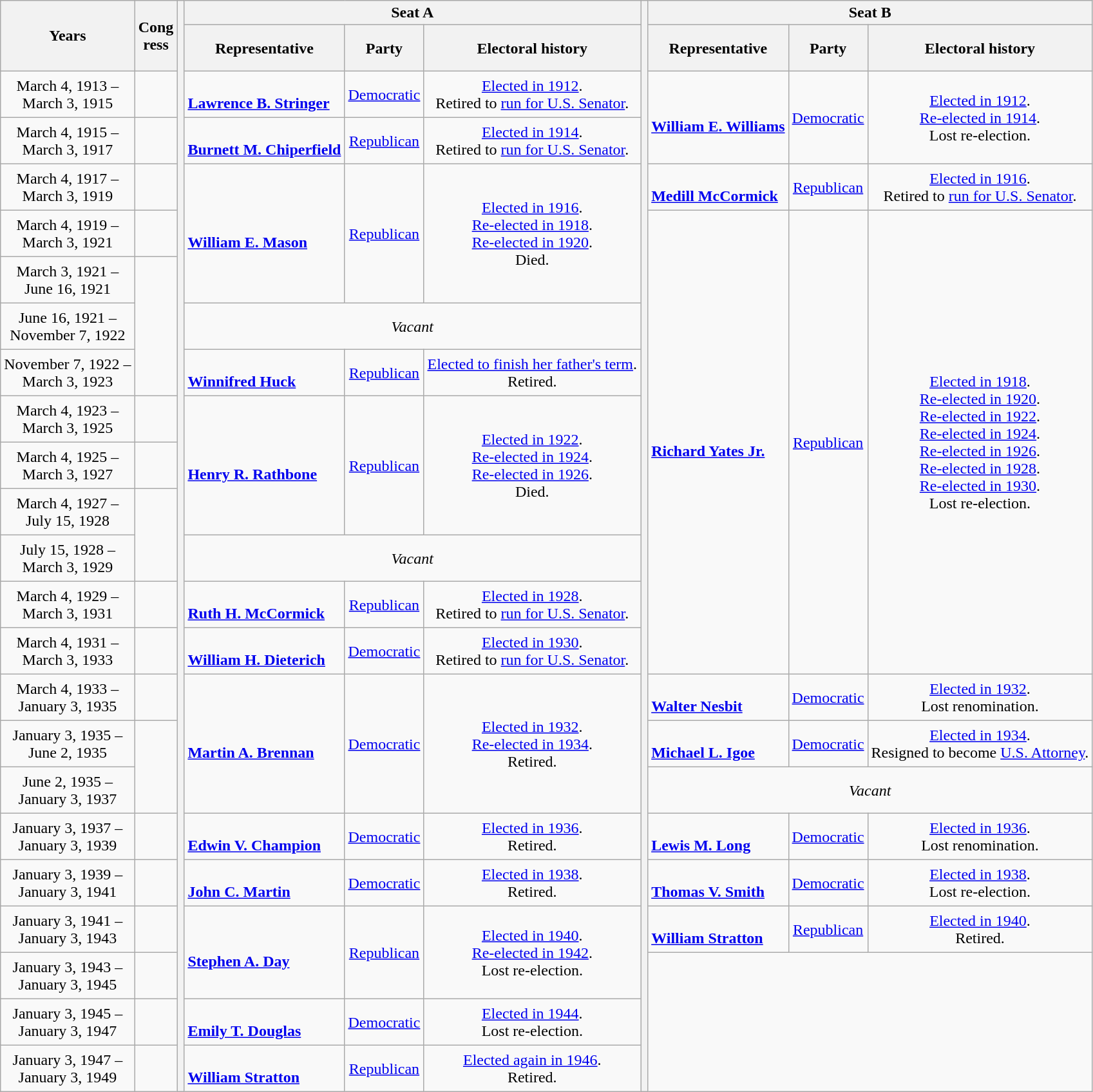<table class=wikitable style="text-align:center">
<tr>
<th rowspan=2>Years</th>
<th rowspan=2>Cong<br>ress</th>
<th rowspan=99></th>
<th colspan=3>Seat A</th>
<th rowspan=99></th>
<th colspan=3>Seat B</th>
</tr>
<tr style="height:3em">
<th>Representative</th>
<th>Party</th>
<th>Electoral history</th>
<th>Representative</th>
<th>Party</th>
<th>Electoral history</th>
</tr>
<tr style="height:3em">
<td nowrap>March 4, 1913 –<br>March 3, 1915</td>
<td></td>
<td align=left><br><strong><a href='#'>Lawrence B. Stringer</a></strong><br></td>
<td><a href='#'>Democratic</a></td>
<td><a href='#'>Elected in 1912</a>.<br>Retired to <a href='#'>run for U.S. Senator</a>.</td>
<td align=left rowspan=2><br><strong><a href='#'>William E. Williams</a></strong><br></td>
<td rowspan=2 ><a href='#'>Democratic</a></td>
<td rowspan=2><a href='#'>Elected in 1912</a>.<br><a href='#'>Re-elected in 1914</a>.<br>Lost re-election.</td>
</tr>
<tr style="height:3em">
<td nowrap>March 4, 1915 –<br>March 3, 1917</td>
<td></td>
<td align=left><br><strong><a href='#'>Burnett M. Chiperfield</a></strong><br></td>
<td><a href='#'>Republican</a></td>
<td><a href='#'>Elected in 1914</a>.<br>Retired to <a href='#'>run for U.S. Senator</a>.</td>
</tr>
<tr style="height:3em">
<td nowrap>March 4, 1917 –<br>March 3, 1919</td>
<td></td>
<td align=left rowspan=3><br><strong><a href='#'>William E. Mason</a></strong><br></td>
<td rowspan=3 ><a href='#'>Republican</a></td>
<td rowspan=3><a href='#'>Elected in 1916</a>.<br><a href='#'>Re-elected in 1918</a>.<br><a href='#'>Re-elected in 1920</a>.<br>Died.</td>
<td align=left><br><strong><a href='#'>Medill McCormick</a></strong><br></td>
<td><a href='#'>Republican</a></td>
<td><a href='#'>Elected in 1916</a>.<br>Retired to <a href='#'>run for U.S. Senator</a>.</td>
</tr>
<tr style="height:3em">
<td nowrap>March 4, 1919 –<br>March 3, 1921</td>
<td></td>
<td align=left rowspan=10><br><strong><a href='#'>Richard Yates Jr.</a></strong><br></td>
<td rowspan=10 ><a href='#'>Republican</a></td>
<td rowspan=10><a href='#'>Elected in 1918</a>.<br><a href='#'>Re-elected in 1920</a>.<br><a href='#'>Re-elected in 1922</a>.<br><a href='#'>Re-elected in 1924</a>.<br><a href='#'>Re-elected in 1926</a>.<br><a href='#'>Re-elected in 1928</a>.<br><a href='#'>Re-elected in 1930</a>.<br>Lost re-election.</td>
</tr>
<tr style="height:3em">
<td nowrap>March 3, 1921 –<br>June 16, 1921</td>
<td rowspan=3></td>
</tr>
<tr style="height:3em">
<td nowrap>June 16, 1921 –<br>November 7, 1922</td>
<td colspan=3><em>Vacant</em></td>
</tr>
<tr style="height:3em">
<td nowrap>November 7, 1922 –<br>March 3, 1923</td>
<td align=left><br><strong><a href='#'>Winnifred Huck</a></strong><br></td>
<td><a href='#'>Republican</a></td>
<td><a href='#'>Elected to finish her father's term</a>.<br>Retired.</td>
</tr>
<tr style="height:3em">
<td nowrap>March 4, 1923 –<br>March 3, 1925</td>
<td></td>
<td align=left rowspan=3><br><strong><a href='#'>Henry R. Rathbone</a></strong><br></td>
<td rowspan=3 ><a href='#'>Republican</a></td>
<td rowspan=3><a href='#'>Elected in 1922</a>.<br><a href='#'>Re-elected in 1924</a>.<br><a href='#'>Re-elected in 1926</a>.<br>Died.</td>
</tr>
<tr style="height:3em">
<td nowrap>March 4, 1925 –<br>March 3, 1927</td>
<td></td>
</tr>
<tr style="height:3em">
<td nowrap>March 4, 1927 –<br>July 15, 1928</td>
<td rowspan=2></td>
</tr>
<tr style="height:3em">
<td nowrap>July 15, 1928 –<br>March 3, 1929</td>
<td colspan=3><em>Vacant</em></td>
</tr>
<tr style="height:3em">
<td nowrap>March 4, 1929 –<br>March 3, 1931</td>
<td></td>
<td align=left><br><strong><a href='#'>Ruth H. McCormick</a></strong><br></td>
<td><a href='#'>Republican</a></td>
<td><a href='#'>Elected in 1928</a>.<br>Retired to <a href='#'>run for U.S. Senator</a>.</td>
</tr>
<tr style="height:3em">
<td nowrap>March 4, 1931 –<br>March 3, 1933</td>
<td></td>
<td align=left><br><strong><a href='#'>William H. Dieterich</a></strong><br></td>
<td><a href='#'>Democratic</a></td>
<td><a href='#'>Elected in 1930</a>.<br>Retired to <a href='#'>run for U.S. Senator</a>.</td>
</tr>
<tr style="height:3em">
<td nowrap>March 4, 1933 –<br>January 3, 1935</td>
<td></td>
<td align=left rowspan=3><br><strong><a href='#'>Martin A. Brennan</a></strong><br></td>
<td rowspan=3 ><a href='#'>Democratic</a></td>
<td rowspan=3><a href='#'>Elected in 1932</a>.<br><a href='#'>Re-elected in 1934</a>.<br>Retired.</td>
<td align=left><br><strong><a href='#'>Walter Nesbit</a></strong><br></td>
<td><a href='#'>Democratic</a></td>
<td><a href='#'>Elected in 1932</a>.<br>Lost renomination.</td>
</tr>
<tr style="height:3em">
<td nowrap>January 3, 1935 –<br>June 2, 1935</td>
<td rowspan=2></td>
<td align=left><br><strong><a href='#'>Michael L. Igoe</a></strong><br></td>
<td><a href='#'>Democratic</a></td>
<td><a href='#'>Elected in 1934</a>.<br>Resigned to become <a href='#'>U.S. Attorney</a>.</td>
</tr>
<tr style="height:3em">
<td nowrap>June 2, 1935 –<br>January 3, 1937</td>
<td colspan=3><em>Vacant</em></td>
</tr>
<tr style="height:3em">
<td nowrap>January 3, 1937 –<br>January 3, 1939</td>
<td></td>
<td align=left><br><strong><a href='#'>Edwin V. Champion</a></strong><br></td>
<td><a href='#'>Democratic</a></td>
<td><a href='#'>Elected in 1936</a>.<br>Retired.</td>
<td align=left><br><strong><a href='#'>Lewis M. Long</a></strong><br></td>
<td><a href='#'>Democratic</a></td>
<td><a href='#'>Elected in 1936</a>.<br>Lost renomination.</td>
</tr>
<tr style="height:3em">
<td nowrap>January 3, 1939 –<br>January 3, 1941</td>
<td></td>
<td align=left><br><strong><a href='#'>John C. Martin</a></strong><br></td>
<td><a href='#'>Democratic</a></td>
<td><a href='#'>Elected in 1938</a>.<br>Retired.</td>
<td align=left><br><strong><a href='#'>Thomas V. Smith</a></strong><br></td>
<td><a href='#'>Democratic</a></td>
<td><a href='#'>Elected in 1938</a>.<br>Lost re-election.</td>
</tr>
<tr style="height:3em">
<td nowrap>January 3, 1941 –<br>January 3, 1943</td>
<td></td>
<td align=left rowspan=2><br><strong><a href='#'>Stephen A. Day</a></strong><br></td>
<td rowspan=2 ><a href='#'>Republican</a></td>
<td rowspan=2><a href='#'>Elected in 1940</a>.<br><a href='#'>Re-elected in 1942</a>.<br>Lost re-election.</td>
<td align=left><br><strong><a href='#'>William Stratton</a></strong><br></td>
<td><a href='#'>Republican</a></td>
<td><a href='#'>Elected in 1940</a>.<br>Retired.</td>
</tr>
<tr style="height:3em">
<td nowrap>January 3, 1943 –<br>January 3, 1945</td>
<td></td>
</tr>
<tr style="height:3em">
<td nowrap>January 3, 1945 –<br>January 3, 1947</td>
<td></td>
<td align=left><br><strong><a href='#'>Emily T. Douglas</a></strong><br></td>
<td><a href='#'>Democratic</a></td>
<td><a href='#'>Elected in 1944</a>.<br>Lost re-election.</td>
</tr>
<tr style="height:3em">
<td nowrap>January 3, 1947 –<br>January 3, 1949</td>
<td></td>
<td align=left><br><strong><a href='#'>William Stratton</a></strong><br></td>
<td><a href='#'>Republican</a></td>
<td><a href='#'>Elected again in 1946</a>.<br>Retired.</td>
</tr>
</table>
